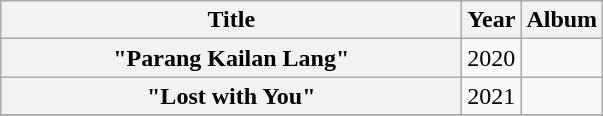<table class="wikitable plainrowheaders" style="text-align:center;">
<tr>
<th scope="col" rowspan="1" style="width:300px;">Title</th>
<th scope="col" rowspan="1">Year</th>
<th scope="col" rowspan="1">Album</th>
</tr>
<tr>
<th scope="row">"Parang Kailan Lang" <br></th>
<td align="center">2020</td>
<td></td>
</tr>
<tr>
<th scope="row">"Lost with You"</th>
<td>2021</td>
<td></td>
</tr>
<tr>
</tr>
</table>
